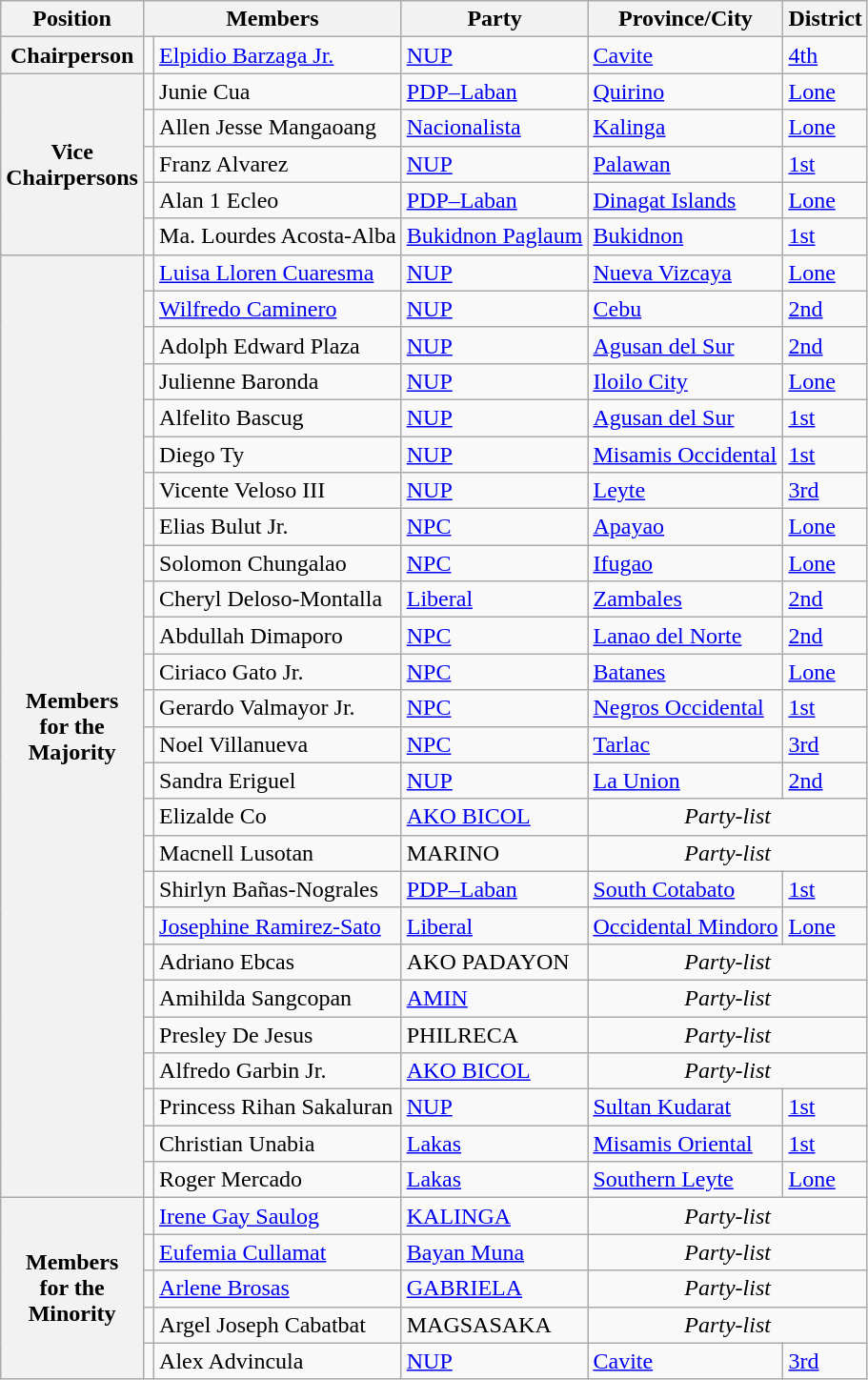<table class="wikitable" style="font-size: 100%;">
<tr>
<th>Position</th>
<th colspan="2">Members</th>
<th>Party</th>
<th>Province/City</th>
<th>District</th>
</tr>
<tr>
<th>Chairperson</th>
<td></td>
<td><a href='#'>Elpidio Barzaga Jr.</a></td>
<td><a href='#'>NUP</a></td>
<td><a href='#'>Cavite</a></td>
<td><a href='#'>4th</a></td>
</tr>
<tr>
<th rowspan="5">Vice<br>Chairpersons</th>
<td></td>
<td>Junie Cua</td>
<td><a href='#'>PDP–Laban</a></td>
<td><a href='#'>Quirino</a></td>
<td><a href='#'>Lone</a></td>
</tr>
<tr>
<td></td>
<td>Allen Jesse Mangaoang</td>
<td><a href='#'>Nacionalista</a></td>
<td><a href='#'>Kalinga</a></td>
<td><a href='#'>Lone</a></td>
</tr>
<tr>
<td></td>
<td>Franz Alvarez</td>
<td><a href='#'>NUP</a></td>
<td><a href='#'>Palawan</a></td>
<td><a href='#'>1st</a></td>
</tr>
<tr>
<td></td>
<td>Alan 1 Ecleo</td>
<td><a href='#'>PDP–Laban</a></td>
<td><a href='#'>Dinagat Islands</a></td>
<td><a href='#'>Lone</a></td>
</tr>
<tr>
<td></td>
<td>Ma. Lourdes Acosta-Alba</td>
<td><a href='#'>Bukidnon Paglaum</a></td>
<td><a href='#'>Bukidnon</a></td>
<td><a href='#'>1st</a></td>
</tr>
<tr>
<th rowspan="26">Members<br>for the<br>Majority</th>
<td></td>
<td><a href='#'>Luisa Lloren Cuaresma</a></td>
<td><a href='#'>NUP</a></td>
<td><a href='#'>Nueva Vizcaya</a></td>
<td><a href='#'>Lone</a></td>
</tr>
<tr>
<td></td>
<td><a href='#'>Wilfredo Caminero</a></td>
<td><a href='#'>NUP</a></td>
<td><a href='#'>Cebu</a></td>
<td><a href='#'>2nd</a></td>
</tr>
<tr>
<td></td>
<td>Adolph Edward Plaza</td>
<td><a href='#'>NUP</a></td>
<td><a href='#'>Agusan del Sur</a></td>
<td><a href='#'>2nd</a></td>
</tr>
<tr>
<td></td>
<td>Julienne Baronda</td>
<td><a href='#'>NUP</a></td>
<td><a href='#'>Iloilo City</a></td>
<td><a href='#'>Lone</a></td>
</tr>
<tr>
<td></td>
<td>Alfelito Bascug</td>
<td><a href='#'>NUP</a></td>
<td><a href='#'>Agusan del Sur</a></td>
<td><a href='#'>1st</a></td>
</tr>
<tr>
<td></td>
<td>Diego Ty</td>
<td><a href='#'>NUP</a></td>
<td><a href='#'>Misamis Occidental</a></td>
<td><a href='#'>1st</a></td>
</tr>
<tr>
<td></td>
<td>Vicente Veloso III</td>
<td><a href='#'>NUP</a></td>
<td><a href='#'>Leyte</a></td>
<td><a href='#'>3rd</a></td>
</tr>
<tr>
<td></td>
<td>Elias Bulut Jr.</td>
<td><a href='#'>NPC</a></td>
<td><a href='#'>Apayao</a></td>
<td><a href='#'>Lone</a></td>
</tr>
<tr>
<td></td>
<td>Solomon Chungalao</td>
<td><a href='#'>NPC</a></td>
<td><a href='#'>Ifugao</a></td>
<td><a href='#'>Lone</a></td>
</tr>
<tr>
<td></td>
<td>Cheryl Deloso-Montalla</td>
<td><a href='#'>Liberal</a></td>
<td><a href='#'>Zambales</a></td>
<td><a href='#'>2nd</a></td>
</tr>
<tr>
<td></td>
<td>Abdullah Dimaporo</td>
<td><a href='#'>NPC</a></td>
<td><a href='#'>Lanao del Norte</a></td>
<td><a href='#'>2nd</a></td>
</tr>
<tr>
<td></td>
<td>Ciriaco Gato Jr.</td>
<td><a href='#'>NPC</a></td>
<td><a href='#'>Batanes</a></td>
<td><a href='#'>Lone</a></td>
</tr>
<tr>
<td></td>
<td>Gerardo Valmayor Jr.</td>
<td><a href='#'>NPC</a></td>
<td><a href='#'>Negros Occidental</a></td>
<td><a href='#'>1st</a></td>
</tr>
<tr>
<td></td>
<td>Noel Villanueva</td>
<td><a href='#'>NPC</a></td>
<td><a href='#'>Tarlac</a></td>
<td><a href='#'>3rd</a></td>
</tr>
<tr>
<td></td>
<td>Sandra Eriguel</td>
<td><a href='#'>NUP</a></td>
<td><a href='#'>La Union</a></td>
<td><a href='#'>2nd</a></td>
</tr>
<tr>
<td></td>
<td>Elizalde Co</td>
<td><a href='#'>AKO BICOL</a></td>
<td align="center" colspan="2"><em>Party-list</em></td>
</tr>
<tr>
<td></td>
<td>Macnell Lusotan</td>
<td>MARINO</td>
<td align="center" colspan="2"><em>Party-list</em></td>
</tr>
<tr>
<td></td>
<td>Shirlyn Bañas-Nograles</td>
<td><a href='#'>PDP–Laban</a></td>
<td><a href='#'>South Cotabato</a></td>
<td><a href='#'>1st</a></td>
</tr>
<tr>
<td></td>
<td><a href='#'>Josephine Ramirez-Sato</a></td>
<td><a href='#'>Liberal</a></td>
<td><a href='#'>Occidental Mindoro</a></td>
<td><a href='#'>Lone</a></td>
</tr>
<tr>
<td></td>
<td>Adriano Ebcas</td>
<td>AKO PADAYON</td>
<td align="center" colspan="2"><em>Party-list</em></td>
</tr>
<tr>
<td></td>
<td>Amihilda Sangcopan</td>
<td><a href='#'>AMIN</a></td>
<td align="center" colspan="2"><em>Party-list</em></td>
</tr>
<tr>
<td></td>
<td>Presley De Jesus</td>
<td>PHILRECA</td>
<td align="center" colspan="2"><em>Party-list</em></td>
</tr>
<tr>
<td></td>
<td>Alfredo Garbin Jr.</td>
<td><a href='#'>AKO BICOL</a></td>
<td align="center" colspan="2"><em>Party-list</em></td>
</tr>
<tr>
<td></td>
<td>Princess Rihan Sakaluran</td>
<td><a href='#'>NUP</a></td>
<td><a href='#'>Sultan Kudarat</a></td>
<td><a href='#'>1st</a></td>
</tr>
<tr>
<td></td>
<td>Christian Unabia</td>
<td><a href='#'>Lakas</a></td>
<td><a href='#'>Misamis Oriental</a></td>
<td><a href='#'>1st</a></td>
</tr>
<tr>
<td></td>
<td>Roger Mercado</td>
<td><a href='#'>Lakas</a></td>
<td><a href='#'>Southern Leyte</a></td>
<td><a href='#'>Lone</a></td>
</tr>
<tr>
<th rowspan="5">Members<br>for the<br>Minority</th>
<td></td>
<td><a href='#'>Irene Gay Saulog</a></td>
<td><a href='#'>KALINGA</a></td>
<td align="center" colspan="2"><em>Party-list</em></td>
</tr>
<tr>
<td></td>
<td><a href='#'>Eufemia Cullamat</a></td>
<td><a href='#'>Bayan Muna</a></td>
<td align="center" colspan="2"><em>Party-list</em></td>
</tr>
<tr>
<td></td>
<td><a href='#'>Arlene Brosas</a></td>
<td><a href='#'>GABRIELA</a></td>
<td align="center" colspan="2"><em>Party-list</em></td>
</tr>
<tr>
<td></td>
<td>Argel Joseph Cabatbat</td>
<td>MAGSASAKA</td>
<td align="center" colspan="2"><em>Party-list</em></td>
</tr>
<tr>
<td></td>
<td>Alex Advincula</td>
<td><a href='#'>NUP</a></td>
<td><a href='#'>Cavite</a></td>
<td><a href='#'>3rd</a></td>
</tr>
</table>
